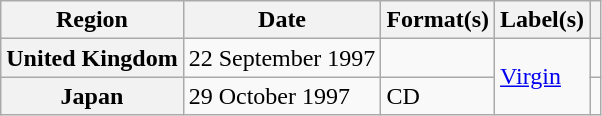<table class="wikitable plainrowheaders">
<tr>
<th scope="col">Region</th>
<th scope="col">Date</th>
<th scope="col">Format(s)</th>
<th scope="col">Label(s)</th>
<th scope="col"></th>
</tr>
<tr>
<th scope="row">United Kingdom</th>
<td>22 September 1997</td>
<td></td>
<td rowspan="2"><a href='#'>Virgin</a></td>
<td></td>
</tr>
<tr>
<th scope="row">Japan</th>
<td>29 October 1997</td>
<td>CD</td>
<td></td>
</tr>
</table>
